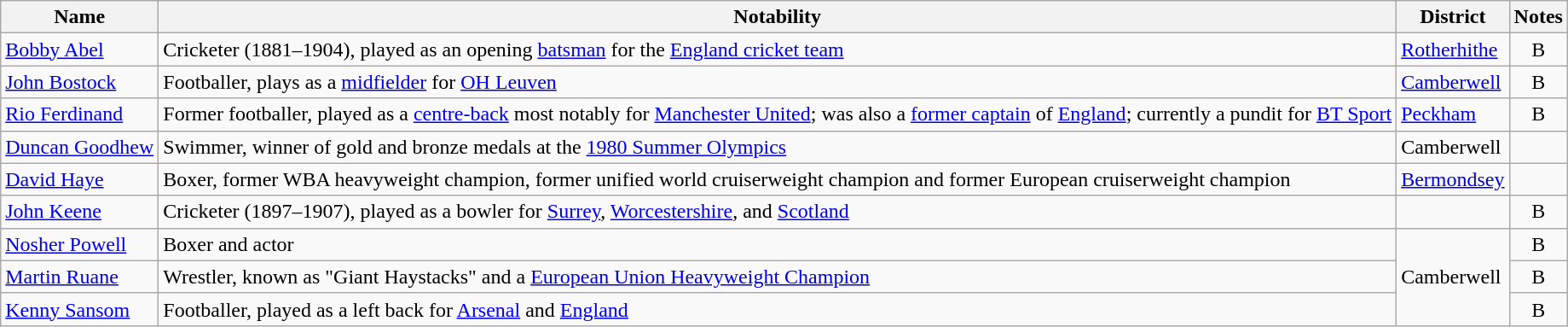<table class="wikitable sortable">
<tr>
<th width=>Name</th>
<th width=>Notability</th>
<th width=>District </th>
<th width=>Notes </th>
</tr>
<tr>
<td><a href='#'>Bobby Abel</a></td>
<td>Cricketer (1881–1904), played as an opening <a href='#'>batsman</a> for the <a href='#'>England cricket team</a></td>
<td><a href='#'>Rotherhithe</a></td>
<td style="text-align:center;">B</td>
</tr>
<tr>
<td><a href='#'>John Bostock</a></td>
<td>Footballer, plays as a <a href='#'>midfielder</a> for <a href='#'>OH Leuven</a></td>
<td><a href='#'>Camberwell</a></td>
<td style="text-align:center;">B</td>
</tr>
<tr>
<td><a href='#'>Rio Ferdinand</a></td>
<td>Former footballer, played as a <a href='#'>centre-back</a> most notably for <a href='#'>Manchester United</a>; was also a <a href='#'>former captain</a> of <a href='#'>England</a>; currently a pundit for <a href='#'>BT Sport</a></td>
<td><a href='#'>Peckham</a></td>
<td style="text-align:center;">B</td>
</tr>
<tr>
<td><a href='#'>Duncan Goodhew</a></td>
<td>Swimmer, winner of gold and bronze medals at the <a href='#'>1980 Summer Olympics</a></td>
<td>Camberwell</td>
<td style="text-align:center;"></td>
</tr>
<tr>
<td><a href='#'>David Haye</a></td>
<td>Boxer, former WBA heavyweight champion, former unified world cruiserweight champion and former European cruiserweight champion</td>
<td><a href='#'>Bermondsey</a></td>
<td style="text-align:center;"></td>
</tr>
<tr>
<td><a href='#'>John Keene</a></td>
<td>Cricketer (1897–1907), played as a bowler for <a href='#'>Surrey</a>, <a href='#'>Worcestershire</a>, and <a href='#'>Scotland</a></td>
<td></td>
<td style="text-align:center;">B</td>
</tr>
<tr>
<td><a href='#'>Nosher Powell</a></td>
<td>Boxer and actor</td>
<td rowspan=3>Camberwell</td>
<td style="text-align:center;">B</td>
</tr>
<tr>
<td><a href='#'>Martin Ruane</a></td>
<td>Wrestler, known as "Giant Haystacks" and a <a href='#'>European Union Heavyweight Champion</a></td>
<td style="text-align:center;">B</td>
</tr>
<tr>
<td><a href='#'>Kenny Sansom</a></td>
<td>Footballer, played as a left back for <a href='#'>Arsenal</a> and <a href='#'>England</a></td>
<td style="text-align:center;">B</td>
</tr>
</table>
